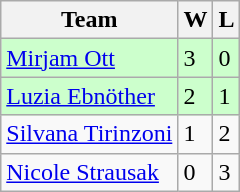<table class=wikitable>
<tr>
<th>Team</th>
<th>W</th>
<th>L</th>
</tr>
<tr bgcolor="#ccffcc">
<td><a href='#'>Mirjam Ott</a></td>
<td>3</td>
<td>0</td>
</tr>
<tr bgcolor="#ccffcc">
<td><a href='#'>Luzia Ebnöther</a></td>
<td>2</td>
<td>1</td>
</tr>
<tr>
<td><a href='#'>Silvana Tirinzoni</a></td>
<td>1</td>
<td>2</td>
</tr>
<tr>
<td><a href='#'>Nicole Strausak</a></td>
<td>0</td>
<td>3</td>
</tr>
</table>
